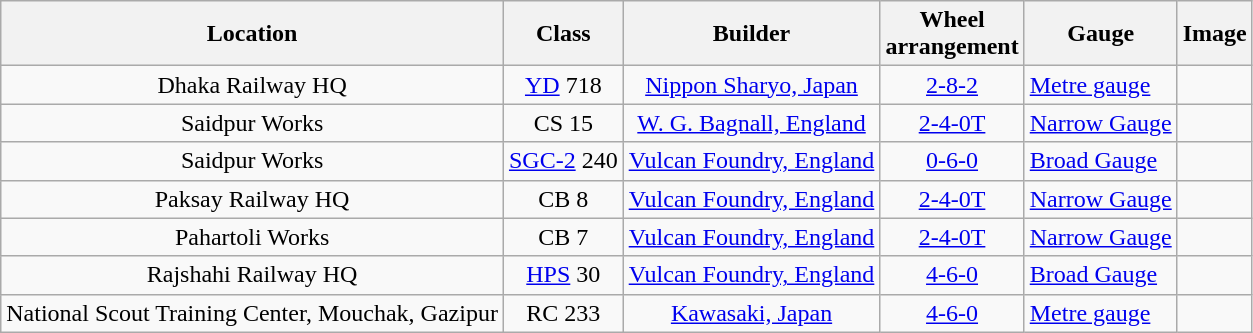<table class="wikitable sortable">
<tr>
<th>Location</th>
<th>Class</th>
<th>Builder</th>
<th>Wheel<br>arrangement</th>
<th>Gauge</th>
<th>Image</th>
</tr>
<tr>
<td style="text-align: center;">Dhaka Railway HQ</td>
<td style="text-align: center;"><a href='#'>YD</a> 718</td>
<td style="text-align: center;"><a href='#'>Nippon Sharyo, Japan</a></td>
<td style="text-align: center;"><a href='#'>2-8-2</a></td>
<td><a href='#'>Metre gauge</a> </td>
<td></td>
</tr>
<tr>
<td style="text-align: center;">Saidpur Works</td>
<td style="text-align: center;">CS 15</td>
<td style="text-align: center;"><a href='#'>W. G. Bagnall, England</a></td>
<td style="text-align: center;"><a href='#'>2-4-0T</a></td>
<td><a href='#'>Narrow Gauge</a> </td>
<td></td>
</tr>
<tr>
<td style="text-align: center;">Saidpur Works</td>
<td style="text-align: center;"><a href='#'>SGC-2</a> 240</td>
<td style="text-align: center;"><a href='#'>Vulcan Foundry, England</a></td>
<td style="text-align: center;"><a href='#'>0-6-0</a></td>
<td><a href='#'>Broad Gauge</a> </td>
<td></td>
</tr>
<tr>
<td style="text-align: center;">Paksay Railway HQ</td>
<td style="text-align: center;">CB 8</td>
<td style="text-align: center;"><a href='#'>Vulcan Foundry, England</a></td>
<td style="text-align: center;"><a href='#'>2-4-0T</a></td>
<td><a href='#'>Narrow Gauge</a> </td>
<td></td>
</tr>
<tr>
<td style="text-align: center;">Pahartoli Works</td>
<td style="text-align: center;">CB 7</td>
<td style="text-align: center;"><a href='#'>Vulcan Foundry, England</a></td>
<td style="text-align: center;"><a href='#'>2-4-0T</a></td>
<td><a href='#'>Narrow Gauge</a> </td>
<td></td>
</tr>
<tr>
<td style="text-align: center;">Rajshahi Railway HQ</td>
<td style="text-align: center;"><a href='#'>HPS</a> 30</td>
<td style="text-align: center;"><a href='#'>Vulcan Foundry, England</a></td>
<td style="text-align: center;"><a href='#'>4-6-0</a></td>
<td><a href='#'>Broad Gauge</a> </td>
<td></td>
</tr>
<tr>
<td style="text-align: center;">National Scout Training Center, Mouchak, Gazipur</td>
<td style="text-align: center;">RC 233</td>
<td style="text-align: center;"><a href='#'>Kawasaki, Japan</a></td>
<td style="text-align: center;"><a href='#'>4-6-0</a></td>
<td><a href='#'>Metre gauge</a> </td>
<td></td>
</tr>
</table>
